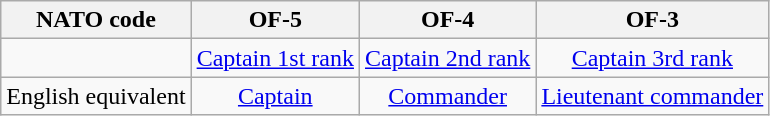<table class="wikitable plainrowheaders" style="text-align:center;" border="1">
<tr>
<th>NATO code</th>
<th>OF-5</th>
<th>OF-4</th>
<th>OF-3</th>
</tr>
<tr>
<td></td>
<td><a href='#'>Captain 1st rank</a></td>
<td><a href='#'>Captain 2nd rank</a></td>
<td><a href='#'>Captain 3rd rank</a></td>
</tr>
<tr>
<td>English equivalent</td>
<td><a href='#'>Captain</a></td>
<td><a href='#'>Commander</a></td>
<td><a href='#'>Lieutenant commander</a></td>
</tr>
</table>
